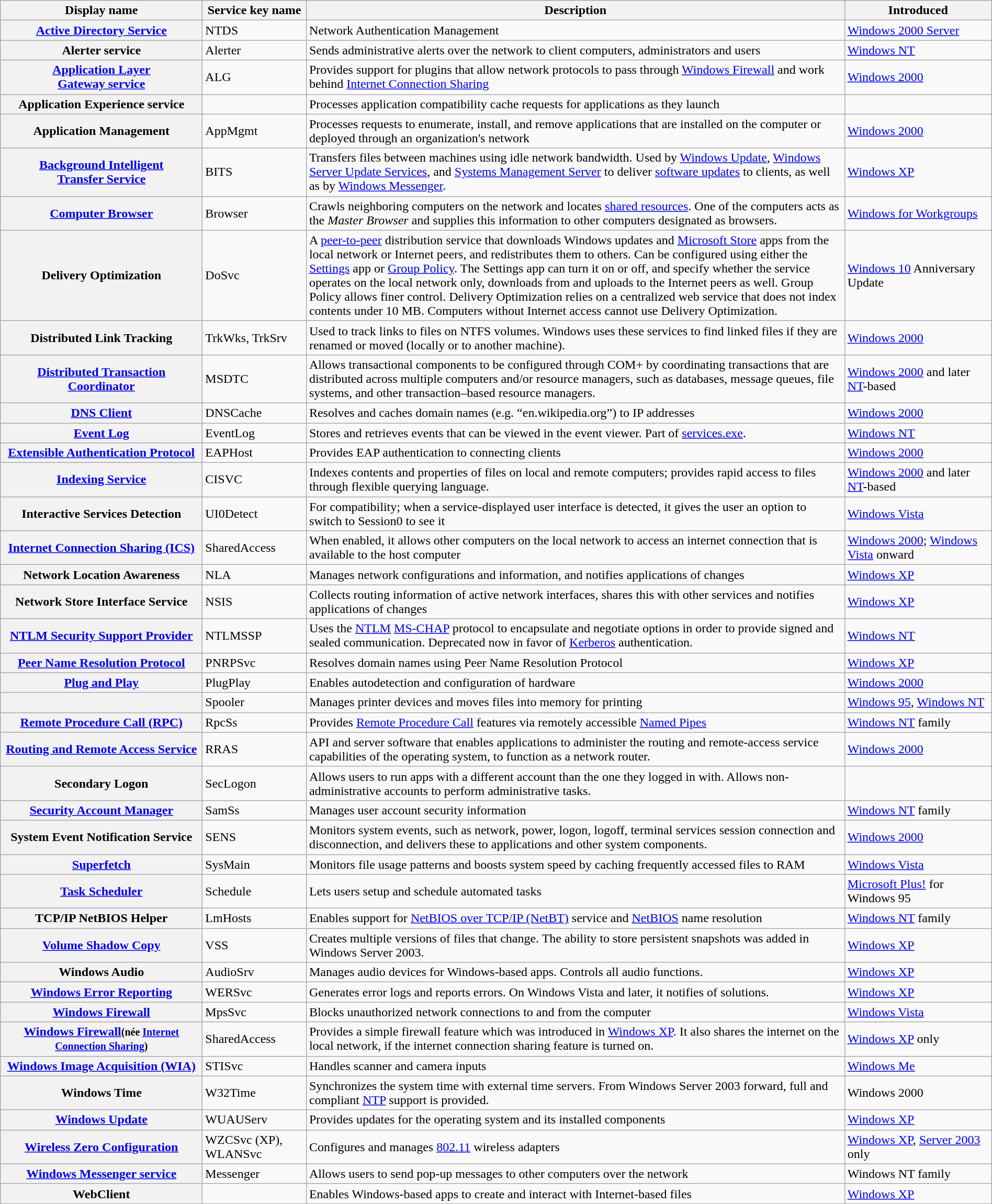<table class="wikitable" width=100%>
<tr>
<th width="250" scope="col">Display name</th>
<th width="125" scope="col">Service key name</th>
<th scope="col">Description</th>
<th width="180" scope="col">Introduced</th>
</tr>
<tr>
<th scope="row"><a href='#'>Active Directory Service</a></th>
<td>NTDS</td>
<td>Network Authentication Management</td>
<td><a href='#'>Windows 2000 Server</a></td>
</tr>
<tr>
<th scope="row">Alerter service</th>
<td>Alerter</td>
<td>Sends administrative alerts over the network to client computers, administrators and users</td>
<td><a href='#'>Windows NT</a></td>
</tr>
<tr>
<th scope="row"><a href='#'>Application Layer<br>Gateway service</a></th>
<td>ALG</td>
<td>Provides support for plugins that allow network protocols to pass through <a href='#'>Windows Firewall</a> and work behind <a href='#'>Internet Connection Sharing</a></td>
<td><a href='#'>Windows 2000</a></td>
</tr>
<tr>
<th scope="row">Application Experience service</th>
<td></td>
<td>Processes application compatibility cache requests for applications as they launch</td>
<td></td>
</tr>
<tr>
<th scope="row">Application Management</th>
<td>AppMgmt</td>
<td>Processes requests to enumerate, install, and remove applications that are installed on the computer or deployed through an organization's network</td>
<td><a href='#'>Windows 2000</a></td>
</tr>
<tr>
<th scope="row"><a href='#'>Background Intelligent<br>Transfer Service</a></th>
<td>BITS</td>
<td>Transfers files between machines using idle network bandwidth. Used by <a href='#'>Windows Update</a>, <a href='#'>Windows Server Update Services</a>, and <a href='#'>Systems Management Server</a> to deliver <a href='#'>software updates</a> to clients, as well as by <a href='#'>Windows Messenger</a>.</td>
<td><a href='#'>Windows XP</a></td>
</tr>
<tr>
<th scope="row"><a href='#'>Computer Browser</a></th>
<td>Browser</td>
<td>Crawls neighboring computers on the network and locates <a href='#'>shared resources</a>. One of the computers acts as the <em>Master Browser</em> and supplies this information to other computers designated as browsers.</td>
<td><a href='#'>Windows for Workgroups</a></td>
</tr>
<tr>
<th scope="row">Delivery Optimization</th>
<td>DoSvc</td>
<td>A <a href='#'>peer-to-peer</a> distribution service that downloads Windows updates and <a href='#'>Microsoft Store</a> apps from the local network or Internet peers, and redistributes them to others. Can be configured using either the <a href='#'>Settings</a> app or <a href='#'>Group Policy</a>. The Settings app can turn it on or off, and specify whether the service operates on the local network only, downloads from and uploads to the Internet peers as well. Group Policy allows finer control. Delivery Optimization relies on a centralized web service that does not index contents under 10 MB. Computers without Internet access cannot use Delivery Optimization.</td>
<td><a href='#'>Windows 10</a> Anniversary Update</td>
</tr>
<tr>
<th scope="row">Distributed Link Tracking</th>
<td>TrkWks, TrkSrv</td>
<td>Used to track links to files on NTFS volumes. Windows uses these services to find linked files if they are renamed or moved (locally or to another machine).</td>
<td><a href='#'>Windows 2000</a></td>
</tr>
<tr>
<th scope="row"><a href='#'>Distributed Transaction<br>Coordinator</a></th>
<td>MSDTC</td>
<td>Allows transactional components to be configured through COM+ by coordinating transactions that are distributed across multiple computers and/or resource managers, such as databases, message queues, file systems, and other transaction–based resource managers.</td>
<td><a href='#'>Windows 2000</a> and later <a href='#'>NT</a>-based</td>
</tr>
<tr>
<th scope="row"><a href='#'>DNS Client</a></th>
<td>DNSCache</td>
<td>Resolves and caches domain names (e.g. “en.wikipedia.org”) to IP addresses</td>
<td><a href='#'>Windows 2000</a></td>
</tr>
<tr>
<th scope="row"><a href='#'>Event Log</a></th>
<td>EventLog</td>
<td>Stores and retrieves events that can be viewed in the event viewer. Part of <a href='#'>services.exe</a>.</td>
<td><a href='#'>Windows NT</a></td>
</tr>
<tr>
<th scope="row"><a href='#'>Extensible Authentication Protocol</a></th>
<td>EAPHost</td>
<td>Provides EAP authentication to connecting clients</td>
<td><a href='#'>Windows 2000</a></td>
</tr>
<tr>
<th scope="row"><a href='#'>Indexing Service</a></th>
<td>CISVC</td>
<td>Indexes contents and properties of files on local and remote computers; provides rapid access to files through flexible querying language.</td>
<td><a href='#'>Windows 2000</a> and later <a href='#'>NT</a>-based</td>
</tr>
<tr>
<th scope="row">Interactive Services Detection</th>
<td>UI0Detect</td>
<td>For compatibility; when a service-displayed user interface is detected, it gives the user an option to switch to Session0 to see it</td>
<td><a href='#'>Windows Vista</a></td>
</tr>
<tr>
<th scope="row"><a href='#'>Internet Connection Sharing (ICS)</a></th>
<td>SharedAccess</td>
<td>When enabled, it allows other computers on the local network to access an internet connection that is available to the host computer</td>
<td><a href='#'>Windows 2000</a>; <a href='#'>Windows Vista</a> onward</td>
</tr>
<tr>
<th scope="row">Network Location Awareness</th>
<td>NLA</td>
<td>Manages network configurations and information, and notifies applications of changes</td>
<td><a href='#'>Windows XP</a></td>
</tr>
<tr>
<th scope="row">Network Store Interface Service</th>
<td>NSIS</td>
<td>Collects routing information of active network interfaces, shares this with other services and notifies applications of changes</td>
<td><a href='#'>Windows XP</a></td>
</tr>
<tr>
<th scope="row"><a href='#'>NTLM Security Support Provider</a></th>
<td>NTLMSSP</td>
<td>Uses the <a href='#'>NTLM</a> <a href='#'>MS-CHAP</a> protocol to encapsulate and negotiate options in order to provide signed and sealed communication. Deprecated now in favor of <a href='#'>Kerberos</a> authentication.</td>
<td><a href='#'>Windows NT</a></td>
</tr>
<tr>
<th scope="row"><a href='#'>Peer Name Resolution Protocol</a></th>
<td>PNRPSvc</td>
<td>Resolves domain names using Peer Name Resolution Protocol</td>
<td><a href='#'>Windows XP</a></td>
</tr>
<tr>
<th scope="row"><a href='#'>Plug and Play</a></th>
<td>PlugPlay</td>
<td>Enables autodetection and configuration of hardware</td>
<td><a href='#'>Windows 2000</a></td>
</tr>
<tr>
<th scope="row"></th>
<td>Spooler</td>
<td>Manages printer devices and moves files into memory for printing</td>
<td><a href='#'>Windows 95</a>, <a href='#'>Windows NT</a></td>
</tr>
<tr>
<th scope="row"><a href='#'>Remote Procedure Call (RPC)</a></th>
<td>RpcSs</td>
<td>Provides <a href='#'>Remote Procedure Call</a> features via remotely accessible <a href='#'>Named Pipes</a></td>
<td><a href='#'>Windows NT</a> family</td>
</tr>
<tr>
<th scope="row"><a href='#'>Routing and Remote Access Service</a></th>
<td>RRAS</td>
<td>API and server software that enables applications to administer the routing and remote-access service capabilities of the operating system, to function as a network router.</td>
<td><a href='#'>Windows 2000</a></td>
</tr>
<tr>
<th scope="row">Secondary Logon</th>
<td>SecLogon</td>
<td>Allows users to run apps with a different account than the one they logged in with. Allows non-administrative accounts to perform administrative tasks.</td>
</tr>
<tr>
<th scope="row"><a href='#'>Security Account Manager</a></th>
<td>SamSs</td>
<td>Manages user account security information</td>
<td><a href='#'>Windows NT</a> family</td>
</tr>
<tr>
<th scope="row">System Event Notification Service</th>
<td>SENS</td>
<td>Monitors system events, such as network, power, logon, logoff, terminal services session connection and disconnection, and delivers these to applications and other system components.</td>
<td><a href='#'>Windows 2000</a></td>
</tr>
<tr>
<th scope="row"><a href='#'>Superfetch</a></th>
<td>SysMain</td>
<td>Monitors file usage patterns and boosts system speed by caching frequently accessed files to RAM</td>
<td><a href='#'>Windows Vista</a></td>
</tr>
<tr>
<th scope="row"><a href='#'>Task Scheduler</a></th>
<td>Schedule</td>
<td>Lets users setup and schedule automated tasks</td>
<td><a href='#'>Microsoft Plus!</a> for Windows 95</td>
</tr>
<tr>
<th scope="row">TCP/IP NetBIOS Helper</th>
<td>LmHosts</td>
<td>Enables support for <a href='#'>NetBIOS over TCP/IP (NetBT)</a> service and <a href='#'>NetBIOS</a> name resolution</td>
<td><a href='#'>Windows NT</a> family</td>
</tr>
<tr>
<th scope="row"><a href='#'>Volume Shadow Copy</a></th>
<td>VSS</td>
<td>Creates multiple versions of files that change. The ability to store persistent snapshots was added in Windows Server 2003.</td>
<td><a href='#'>Windows XP</a></td>
</tr>
<tr>
<th scope="row">Windows Audio</th>
<td>AudioSrv</td>
<td>Manages audio devices for Windows-based apps. Controls all audio functions.</td>
<td><a href='#'>Windows XP</a></td>
</tr>
<tr>
<th scope="row"><a href='#'>Windows Error Reporting</a></th>
<td>WERSvc</td>
<td>Generates error logs and reports errors. On Windows Vista and later, it notifies of solutions.</td>
<td><a href='#'>Windows XP</a></td>
</tr>
<tr>
<th scope="row"><a href='#'>Windows Firewall</a></th>
<td>MpsSvc</td>
<td>Blocks unauthorized network connections to and from the computer</td>
<td><a href='#'>Windows Vista</a></td>
</tr>
<tr>
<th scope="row"><a href='#'>Windows Firewall</a><small>(née <a href='#'>Internet Connection Sharing</a>)</small></th>
<td>SharedAccess</td>
<td>Provides a simple firewall feature which was introduced in <a href='#'>Windows XP</a>. It also shares the internet on the local network, if the internet connection sharing feature is turned on.</td>
<td><a href='#'>Windows XP</a> only</td>
</tr>
<tr>
<th scope="row"><a href='#'>Windows Image Acquisition (WIA)</a></th>
<td>STISvc</td>
<td>Handles scanner and camera inputs</td>
<td><a href='#'>Windows Me</a></td>
</tr>
<tr>
<th scope="row">Windows Time</th>
<td>W32Time</td>
<td>Synchronizes the system time with external time servers. From Windows Server 2003 forward, full and compliant <a href='#'>NTP</a> support is provided.</td>
<td>Windows 2000</td>
</tr>
<tr>
<th scope="row"><a href='#'>Windows Update</a></th>
<td>WUAUServ</td>
<td>Provides updates for the operating system and its installed components</td>
<td><a href='#'>Windows XP</a></td>
</tr>
<tr>
<th scope="row"><a href='#'>Wireless Zero Configuration</a></th>
<td>WZCSvc (XP), WLANSvc</td>
<td>Configures and manages <a href='#'>802.11</a> wireless adapters</td>
<td><a href='#'>Windows XP</a>, <a href='#'>Server 2003</a> only</td>
</tr>
<tr>
<th scope="row"><a href='#'>Windows Messenger service</a></th>
<td>Messenger</td>
<td>Allows users to send pop-up messages to other computers over the network</td>
<td>Windows NT family</td>
</tr>
<tr>
<th scope="row">WebClient</th>
<td></td>
<td>Enables Windows-based apps to create and interact with  Internet-based files</td>
<td><a href='#'>Windows XP</a></td>
</tr>
<tr>
</tr>
</table>
